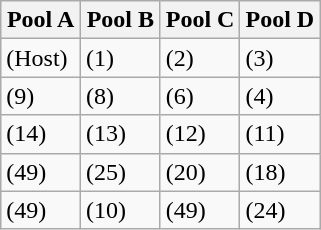<table class="wikitable">
<tr>
<th width=25%>Pool A</th>
<th width=25%>Pool B</th>
<th width=25%>Pool C</th>
<th width=25%>Pool D</th>
</tr>
<tr>
<td> (Host)</td>
<td> (1)</td>
<td> (2)</td>
<td> (3)</td>
</tr>
<tr>
<td> (9)</td>
<td> (8)</td>
<td> (6)</td>
<td> (4)</td>
</tr>
<tr>
<td> (14)</td>
<td> (13)</td>
<td> (12)</td>
<td> (11)</td>
</tr>
<tr>
<td> (49)</td>
<td> (25)</td>
<td> (20)</td>
<td> (18)</td>
</tr>
<tr>
<td> (49)</td>
<td> (10)</td>
<td> (49)</td>
<td> (24)</td>
</tr>
</table>
